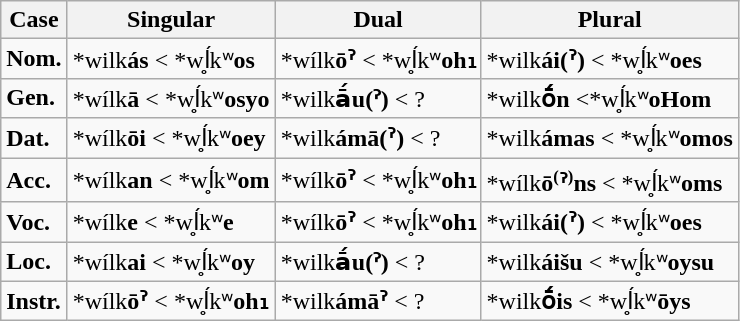<table class="wikitable sortable">
<tr>
<th>Case</th>
<th>Singular</th>
<th>Dual</th>
<th>Plural</th>
</tr>
<tr>
<td><strong>Nom.</strong></td>
<td>*wilk<strong>ás</strong> < *wĺ̥kʷ<strong>os</strong></td>
<td>*wílk<strong>ōˀ</strong> < *wĺ̥kʷ<strong>oh₁</strong></td>
<td>*wilk<strong>ái(ˀ)</strong> < *wĺ̥kʷ<strong>oes</strong></td>
</tr>
<tr>
<td><strong>Gen.</strong></td>
<td>*wílk<strong>ā</strong> < *wĺ̥kʷ<strong>osyo</strong></td>
<td>*wilk<strong>ā́u(ˀ)</strong> < ?</td>
<td>*wilk<strong>ṓn</strong> <*wĺ̥kʷ<strong>oHom</strong></td>
</tr>
<tr>
<td><strong>Dat.</strong></td>
<td>*wílk<strong>ōi</strong> < *wĺ̥kʷ<strong>oey</strong></td>
<td>*wilk<strong>ámā(ˀ)</strong> < ?</td>
<td>*wilk<strong>ámas</strong> < *wĺ̥kʷ<strong>omos</strong></td>
</tr>
<tr>
<td><strong>Acc.</strong></td>
<td>*wílk<strong>an</strong> < *wĺ̥kʷ<strong>om</strong></td>
<td>*wílk<strong>ōˀ</strong> < *wĺ̥kʷ<strong>oh₁</strong></td>
<td>*wílk<strong>ō<sup><small>(</small></sup>ˀ<sup><small>)</small></sup>ns</strong> < *wĺ̥kʷ<strong>oms</strong></td>
</tr>
<tr>
<td><strong>Voc.</strong></td>
<td>*wílk<strong>e</strong> < *wĺ̥kʷ<strong>e</strong></td>
<td>*wílk<strong>ōˀ</strong> < *wĺ̥kʷ<strong>oh₁</strong></td>
<td>*wilk<strong>ái(ˀ)</strong> < *wĺ̥kʷ<strong>oes</strong></td>
</tr>
<tr>
<td><strong>Loc.</strong></td>
<td>*wílk<strong>ai</strong> < *wĺ̥kʷ<strong>oy</strong></td>
<td>*wilk<strong>ā́u(ˀ)</strong> < ?</td>
<td>*wilk<strong>áišu</strong> < *wĺ̥kʷ<strong>oysu</strong></td>
</tr>
<tr>
<td><strong>Instr.</strong></td>
<td>*wílk<strong>ōˀ</strong> < *wĺ̥kʷ<strong>oh₁</strong></td>
<td>*wilk<strong>ámāˀ</strong> < ?</td>
<td>*wilk<strong>ṓis</strong> < *wĺ̥kʷ<strong>ōys</strong></td>
</tr>
</table>
